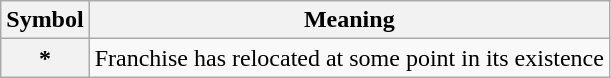<table class="wikitable plainrowheaders" border="1">
<tr>
<th scope="col">Symbol</th>
<th scope="col">Meaning</th>
</tr>
<tr>
<th scope="row" style="text-align:center;"><strong>*</strong></th>
<td>Franchise has relocated at some point in its existence</td>
</tr>
</table>
